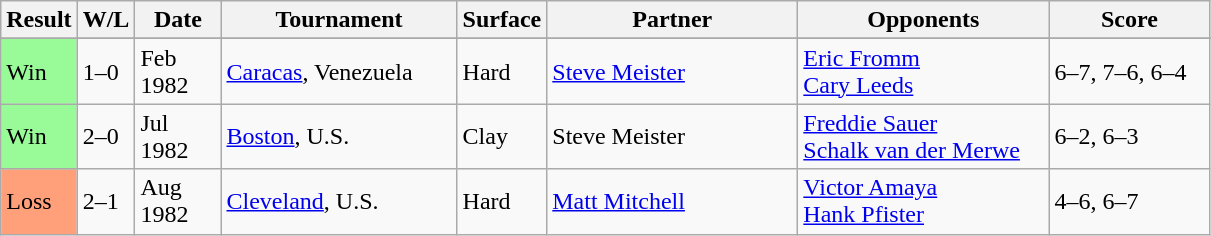<table class="sortable wikitable">
<tr>
<th style="width:40px">Result</th>
<th style="width:30px" class="unsortable">W/L</th>
<th style="width:50px">Date</th>
<th style="width:150px">Tournament</th>
<th style="width:50px">Surface</th>
<th style="width:160px">Partner</th>
<th style="width:160px">Opponents</th>
<th style="width:100px" class="unsortable">Score</th>
</tr>
<tr>
</tr>
<tr>
<td style="background:#98fb98;">Win</td>
<td>1–0</td>
<td>Feb 1982</td>
<td><a href='#'>Caracas</a>, Venezuela</td>
<td>Hard</td>
<td> <a href='#'>Steve Meister</a></td>
<td> <a href='#'>Eric Fromm</a> <br>  <a href='#'>Cary Leeds</a></td>
<td>6–7, 7–6, 6–4</td>
</tr>
<tr>
<td style="background:#98fb98;">Win</td>
<td>2–0</td>
<td>Jul 1982</td>
<td><a href='#'>Boston</a>, U.S.</td>
<td>Clay</td>
<td> Steve Meister</td>
<td> <a href='#'>Freddie Sauer</a> <br>  <a href='#'>Schalk van der Merwe</a></td>
<td>6–2, 6–3</td>
</tr>
<tr>
<td style="background:#ffa07a;">Loss</td>
<td>2–1</td>
<td>Aug 1982</td>
<td><a href='#'>Cleveland</a>, U.S.</td>
<td>Hard</td>
<td> <a href='#'>Matt Mitchell</a></td>
<td> <a href='#'>Victor Amaya</a> <br>  <a href='#'>Hank Pfister</a></td>
<td>4–6, 6–7</td>
</tr>
</table>
